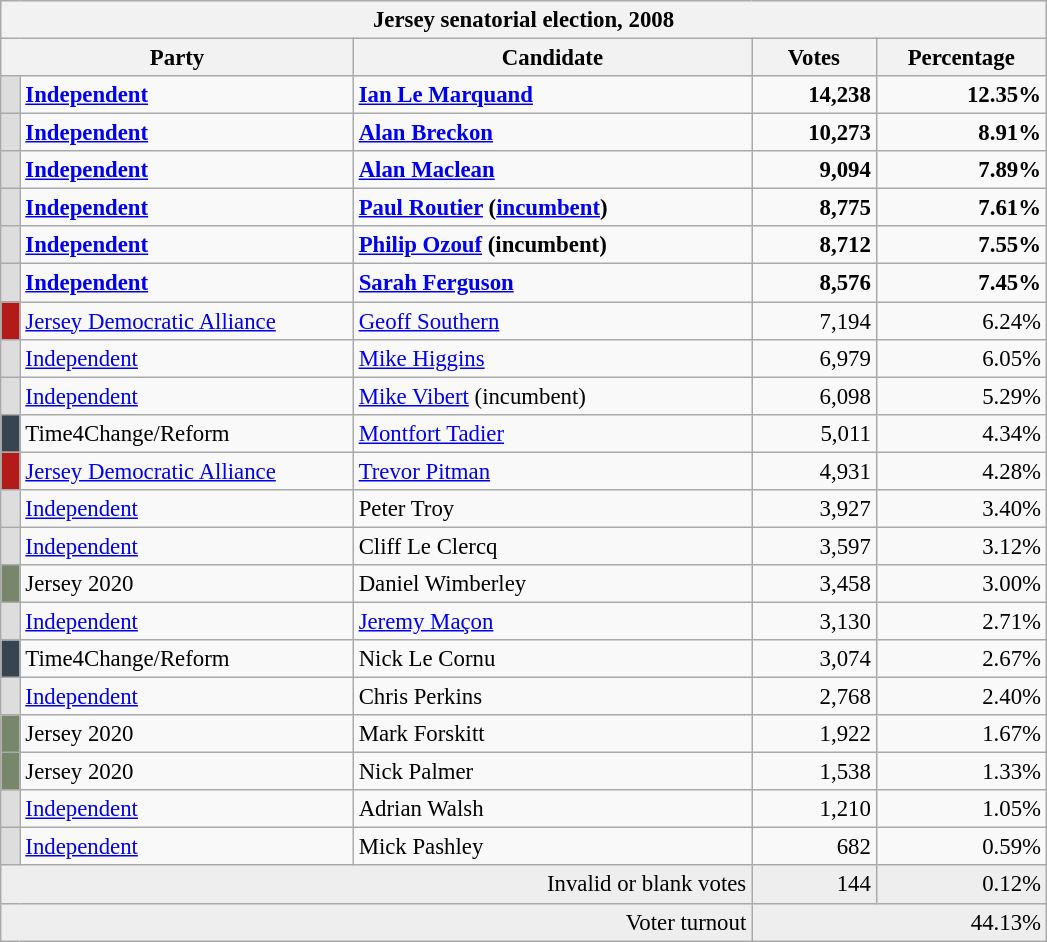<table class="wikitable" style="font-size: 95%;">
<tr style="background-color:#E9E9E9">
<th colspan="5">Jersey senatorial election, 2008</th>
</tr>
<tr bgcolor="#EEEEEE" align="center">
<th colspan=2 style="width: 15em">Party</th>
<th style="width: 17em">Candidate</th>
<th style="width: 5em">Votes</th>
<th style="width: 7em">Percentage</th>
</tr>
<tr>
<th style="background-color:#DDDDDD; width: 3px"></th>
<td style="width: 130px"><strong><a href='#'>Independent</a></strong></td>
<td><strong><a href='#'>Ian Le Marquand</a></strong></td>
<td align="right"><strong>14,238</strong></td>
<td align="right"><strong>12.35%</strong></td>
</tr>
<tr>
<th style="background-color:#DDDDDD; width: 3px"></th>
<td style="width: 130px"><strong><a href='#'>Independent</a></strong></td>
<td><strong><a href='#'>Alan Breckon</a></strong></td>
<td align="right"><strong>10,273</strong></td>
<td align="right"><strong>8.91%</strong></td>
</tr>
<tr>
<th style="background-color:#DDDDDD; width: 3px"></th>
<td style="width: 130px"><strong><a href='#'>Independent</a></strong></td>
<td><strong><a href='#'>Alan Maclean</a></strong></td>
<td align="right"><strong>9,094</strong></td>
<td align="right"><strong>7.89%</strong></td>
</tr>
<tr>
<th style="background-color:#DDDDDD; width: 3px"></th>
<td style="width: 130px"><strong><a href='#'>Independent</a></strong></td>
<td><strong><a href='#'>Paul Routier</a> (<a href='#'>incumbent</a>)</strong></td>
<td align="right"><strong>8,775</strong></td>
<td align="right"><strong>7.61%</strong></td>
</tr>
<tr>
<th style="background-color:#DDDDDD; width: 3px"></th>
<td style="width: 130px"><strong><a href='#'>Independent</a></strong></td>
<td><strong><a href='#'>Philip Ozouf</a> (incumbent)</strong></td>
<td align="right"><strong>8,712</strong></td>
<td align="right"><strong>7.55%</strong></td>
</tr>
<tr>
<th style="background-color:#DDDDDD; width: 3px"></th>
<td style="width: 130px"><strong><a href='#'>Independent</a></strong></td>
<td><strong><a href='#'>Sarah Ferguson</a></strong></td>
<td align="right"><strong>8,576</strong></td>
<td align="right"><strong>7.45%</strong></td>
</tr>
<tr>
<th style="background-color:#B31B1B; width: 3px"></th>
<td style="width: 130px"><a href='#'>Jersey Democratic Alliance</a></td>
<td><a href='#'>Geoff Southern</a></td>
<td align="right">7,194</td>
<td align="right">6.24%</td>
</tr>
<tr>
<th style="background-color:#DDDDDD; width: 3px"></th>
<td style="width: 130px"><a href='#'>Independent</a></td>
<td><a href='#'>Mike Higgins</a></td>
<td align="right">6,979</td>
<td align="right">6.05%</td>
</tr>
<tr>
<th style="background-color:#DDDDDD; width: 3px"></th>
<td style="width: 130px"><a href='#'>Independent</a></td>
<td><a href='#'>Mike Vibert</a> (incumbent)</td>
<td align="right">6,098</td>
<td align="right">5.29%</td>
</tr>
<tr>
<th style="background-color:#36454F; width: 3px"></th>
<td style="width: 130px">Time4Change/Reform</td>
<td><a href='#'>Montfort Tadier</a></td>
<td align="right">5,011</td>
<td align="right">4.34%</td>
</tr>
<tr>
<th style="background-color:#B31B1B; width: 3px"></th>
<td style="width: 130px"><a href='#'>Jersey Democratic Alliance</a></td>
<td><a href='#'>Trevor Pitman</a></td>
<td align="right">4,931</td>
<td align="right">4.28%</td>
</tr>
<tr>
<th style="background-color:#DDDDDD; width: 3px"></th>
<td style="width: 130px"><a href='#'>Independent</a></td>
<td>Peter Troy</td>
<td align="right">3,927</td>
<td align="right">3.40%</td>
</tr>
<tr>
<th style="background-color:#DDDDDD; width: 3px"></th>
<td style="width: 130px"><a href='#'>Independent</a></td>
<td>Cliff Le Clercq</td>
<td align="right">3,597</td>
<td align="right">3.12%</td>
</tr>
<tr>
<th style="background-color:#78866B; width: 3px"></th>
<td style="width: 130px">Jersey 2020</td>
<td>Daniel Wimberley</td>
<td align="right">3,458</td>
<td align="right">3.00%</td>
</tr>
<tr>
<th style="background-color:#DDDDDD; width: 3px"></th>
<td style="width: 130px"><a href='#'>Independent</a></td>
<td><a href='#'>Jeremy Maçon</a></td>
<td align="right">3,130</td>
<td align="right">2.71%</td>
</tr>
<tr>
<th style="background-color:#36454F; width: 3px"></th>
<td style="width: 130px">Time4Change/Reform</td>
<td>Nick Le Cornu</td>
<td align="right">3,074</td>
<td align="right">2.67%</td>
</tr>
<tr>
<th style="background-color:#DDDDDD; width: 3px"></th>
<td style="width: 130px"><a href='#'>Independent</a></td>
<td>Chris Perkins</td>
<td align="right">2,768</td>
<td align="right">2.40%</td>
</tr>
<tr>
<th style="background-color:#78866B; width: 3px"></th>
<td style="width: 130px">Jersey 2020</td>
<td>Mark Forskitt</td>
<td align="right">1,922</td>
<td align="right">1.67%</td>
</tr>
<tr>
<th style="background-color:#78866B; width: 3px"></th>
<td style="width: 130px">Jersey 2020</td>
<td>Nick Palmer</td>
<td align="right">1,538</td>
<td align="right">1.33%</td>
</tr>
<tr>
<th style="background-color:#DDDDDD; width: 3px"></th>
<td style="width: 130px"><a href='#'>Independent</a></td>
<td>Adrian Walsh</td>
<td align="right">1,210</td>
<td align="right">1.05%</td>
</tr>
<tr>
<th style="background-color:#DDDDDD; width: 3px"></th>
<td style="width: 130px"><a href='#'>Independent</a></td>
<td>Mick Pashley</td>
<td align="right">682</td>
<td align="right">0.59%</td>
</tr>
<tr bgcolor="#EEEEEE">
<td colspan="3" align="right">Invalid or blank votes</td>
<td align="right">144</td>
<td align="right">0.12%</td>
</tr>
<tr bgcolor="#EEEEEE">
<td colspan="3" align="right">Voter turnout</td>
<td colspan="2" align="right">44.13%</td>
</tr>
</table>
